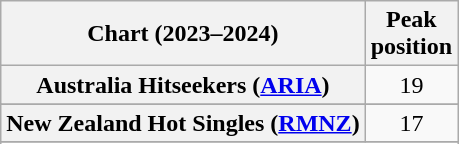<table class="wikitable sortable plainrowheaders" style="text-align:center">
<tr>
<th scope="col">Chart (2023–2024)</th>
<th scope="col">Peak<br>position</th>
</tr>
<tr>
<th scope="row">Australia Hitseekers (<a href='#'>ARIA</a>)</th>
<td>19</td>
</tr>
<tr>
</tr>
<tr>
</tr>
<tr>
</tr>
<tr>
</tr>
<tr>
</tr>
<tr>
<th scope="row">New Zealand Hot Singles (<a href='#'>RMNZ</a>)</th>
<td>17</td>
</tr>
<tr>
</tr>
<tr>
</tr>
<tr>
</tr>
<tr>
</tr>
<tr>
</tr>
<tr>
</tr>
<tr>
</tr>
<tr>
</tr>
</table>
